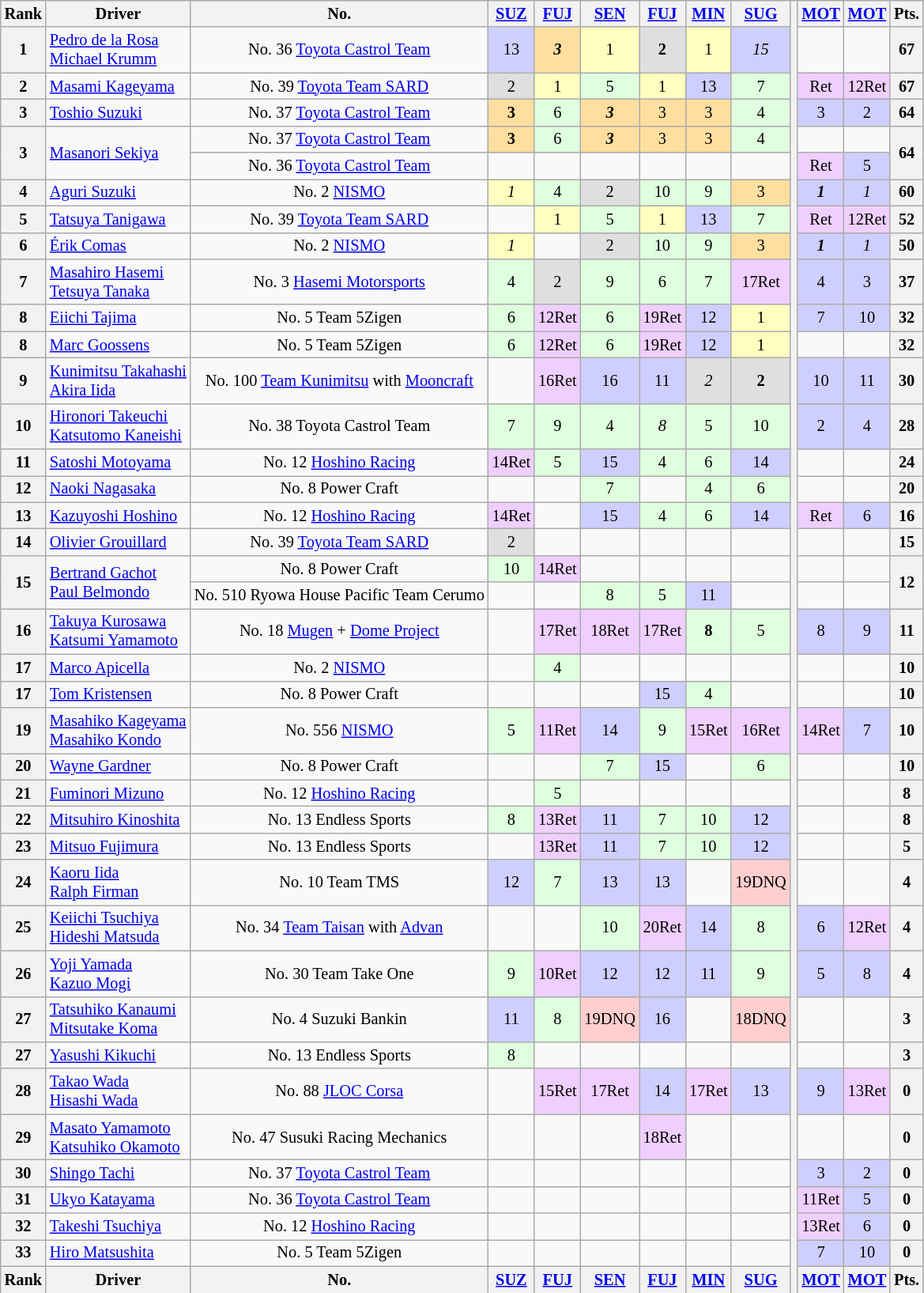<table class="wikitable" style="font-size:85%; text-align:center">
<tr style="background:#f9f9f9" valign="top">
<th valign="middle">Rank</th>
<th class="unsortable" valign="middle">Driver</th>
<th valign="middle">No.</th>
<th data-sort-type="number"><a href='#'>SUZ</a><br></th>
<th data-sort-type="number"><a href='#'>FUJ</a><br></th>
<th data-sort-type="number"><a href='#'>SEN</a><br></th>
<th data-sort-type="number"><a href='#'>FUJ</a><br></th>
<th data-sort-type="number"><a href='#'>MIN</a><br></th>
<th data-sort-type="number"><a href='#'>SUG</a><br></th>
<th rowspan="40"></th>
<th data-sort-type="number"><a href='#'>MOT</a><br></th>
<th data-sort-type="number"><a href='#'>MOT</a><br></th>
<th data-sort-type="number">Pts.</th>
</tr>
<tr>
<th>1</th>
<td align="left"> <a href='#'>Pedro de la Rosa</a><br> <a href='#'>Michael Krumm</a></td>
<td>No. 36 <a href='#'>Toyota Castrol Team</a></td>
<td bgcolor="#CFCFFF">13</td>
<td bgcolor="#FFDF9F"><strong><em>3</em></strong></td>
<td bgcolor="#FFFFBF">1</td>
<td bgcolor="#DFDFDF"><strong>2</strong></td>
<td bgcolor="#FFFFBF">1</td>
<td bgcolor="#CFCFFF"><em>15</em></td>
<td></td>
<td></td>
<th>67</th>
</tr>
<tr>
<th>2</th>
<td align="left"> <a href='#'>Masami Kageyama</a></td>
<td>No. 39 <a href='#'>Toyota Team SARD</a></td>
<td bgcolor="#DFDFDF">2</td>
<td bgcolor="#FFFFBF">1</td>
<td bgcolor="#DFFFDF">5</td>
<td bgcolor="#FFFFBF">1</td>
<td bgcolor="#CFCFFF">13</td>
<td bgcolor="#DFFFDF">7</td>
<td bgcolor="#EFCFFF">Ret</td>
<td bgcolor="#EFCFFF"><span>12</span>Ret</td>
<th>67</th>
</tr>
<tr>
<th>3</th>
<td align="left"> <a href='#'>Toshio Suzuki</a></td>
<td>No. 37 <a href='#'>Toyota Castrol Team</a></td>
<td bgcolor="#FFDF9F"><strong>3</strong></td>
<td bgcolor="#DFFFDF">6</td>
<td bgcolor="#FFDF9F"><strong><em>3</em></strong></td>
<td bgcolor="#FFDF9F">3</td>
<td bgcolor="#FFDF9F">3</td>
<td bgcolor="#DFFFDF">4</td>
<td bgcolor="#CFCFFF">3</td>
<td bgcolor="#CFCFFF">2</td>
<th>64</th>
</tr>
<tr>
<th rowspan="2">3</th>
<td rowspan="2" align="left"> <a href='#'>Masanori Sekiya</a></td>
<td>No. 37 <a href='#'>Toyota Castrol Team</a></td>
<td bgcolor="#FFDF9F"><strong>3</strong></td>
<td bgcolor="#DFFFDF">6</td>
<td bgcolor="#FFDF9F"><strong><em>3</em></strong></td>
<td bgcolor="#FFDF9F">3</td>
<td bgcolor="#FFDF9F">3</td>
<td bgcolor="#DFFFDF">4</td>
<td></td>
<td></td>
<th rowspan="2">64</th>
</tr>
<tr>
<td>No. 36 <a href='#'>Toyota Castrol Team</a></td>
<td></td>
<td></td>
<td></td>
<td></td>
<td></td>
<td></td>
<td bgcolor="#EFCFFF">Ret</td>
<td bgcolor="#CFCFFF">5</td>
</tr>
<tr>
<th>4</th>
<td align="left"> <a href='#'>Aguri Suzuki</a></td>
<td>No. 2 <a href='#'>NISMO</a></td>
<td bgcolor="#FFFFBF"><em>1</em></td>
<td bgcolor="#DFFFDF">4</td>
<td bgcolor="#DFDFDF">2</td>
<td bgcolor="#DFFFDF">10</td>
<td bgcolor="#DFFFDF">9</td>
<td bgcolor="#FFDF9F">3</td>
<td bgcolor="#CFCFFF"><strong><em>1</em></strong></td>
<td bgcolor="#CFCFFF"><em>1</em></td>
<th>60</th>
</tr>
<tr>
<th>5</th>
<td align="left"> <a href='#'>Tatsuya Tanigawa</a></td>
<td>No. 39 <a href='#'>Toyota Team SARD</a></td>
<td></td>
<td bgcolor="#FFFFBF">1</td>
<td bgcolor="#DFFFDF">5</td>
<td bgcolor="#FFFFBF">1</td>
<td bgcolor="#CFCFFF">13</td>
<td bgcolor="#DFFFDF">7</td>
<td bgcolor="#EFCFFF">Ret</td>
<td bgcolor="#EFCFFF"><span>12</span>Ret</td>
<th>52</th>
</tr>
<tr>
<th>6</th>
<td align="left"> <a href='#'>Érik Comas</a></td>
<td>No. 2 <a href='#'>NISMO</a></td>
<td bgcolor="#FFFFBF"><em>1</em></td>
<td></td>
<td bgcolor="#DFDFDF">2</td>
<td bgcolor="#DFFFDF">10</td>
<td bgcolor="#DFFFDF">9</td>
<td bgcolor="#FFDF9F">3</td>
<td bgcolor="#CFCFFF"><strong><em>1</em></strong></td>
<td bgcolor="#CFCFFF"><em>1</em></td>
<th>50</th>
</tr>
<tr>
<th>7</th>
<td align="left"> <a href='#'>Masahiro Hasemi</a><br> <a href='#'>Tetsuya Tanaka</a></td>
<td>No. 3 <a href='#'>Hasemi Motorsports</a></td>
<td bgcolor="#DFFFDF">4</td>
<td bgcolor="#DFDFDF">2</td>
<td bgcolor="#DFFFDF">9</td>
<td bgcolor="#DFFFDF">6</td>
<td bgcolor="#DFFFDF">7</td>
<td bgcolor="#EFCFFF"><span>17</span>Ret</td>
<td bgcolor="#CFCFFF">4</td>
<td bgcolor="#CFCFFF">3</td>
<th>37</th>
</tr>
<tr>
<th>8</th>
<td align="left"> <a href='#'>Eiichi Tajima</a></td>
<td>No. 5 Team 5Zigen</td>
<td bgcolor="#DFFFDF">6</td>
<td bgcolor="#EFCFFF"><span>12</span>Ret</td>
<td bgcolor="#DFFFDF">6</td>
<td bgcolor="#EFCFFF"><span>19</span>Ret</td>
<td bgcolor="#CFCFFF">12</td>
<td bgcolor="#FFFFBF">1</td>
<td bgcolor="#CFCFFF">7</td>
<td bgcolor="#CFCFFF">10</td>
<th>32</th>
</tr>
<tr>
<th>8</th>
<td align="left"> <a href='#'>Marc Goossens</a></td>
<td>No. 5 Team 5Zigen</td>
<td bgcolor="#DFFFDF">6</td>
<td bgcolor="#EFCFFF"><span>12</span>Ret</td>
<td bgcolor="#DFFFDF">6</td>
<td bgcolor="#EFCFFF"><span>19</span>Ret</td>
<td bgcolor="#CFCFFF">12</td>
<td bgcolor="#FFFFBF">1</td>
<td></td>
<td></td>
<th>32</th>
</tr>
<tr>
<th>9</th>
<td align="left"> <a href='#'>Kunimitsu Takahashi</a><br> <a href='#'>Akira Iida</a></td>
<td>No. 100 <a href='#'>Team Kunimitsu</a> with <a href='#'>Mooncraft</a></td>
<td></td>
<td bgcolor="#EFCFFF"><span>16</span>Ret</td>
<td bgcolor="#CFCFFF">16</td>
<td bgcolor="#CFCFFF">11</td>
<td bgcolor="#DFDFDF"><em>2</em></td>
<td bgcolor="#DFDFDF"><strong>2</strong></td>
<td bgcolor="#CFCFFF">10</td>
<td bgcolor="#CFCFFF">11</td>
<th>30</th>
</tr>
<tr>
<th>10</th>
<td align="left"> <a href='#'>Hironori Takeuchi</a><br> <a href='#'>Katsutomo Kaneishi</a></td>
<td>No. 38 Toyota Castrol Team</td>
<td bgcolor="#DFFFDF">7</td>
<td bgcolor="#DFFFDF">9</td>
<td bgcolor="#DFFFDF">4</td>
<td bgcolor="#DFFFDF"><em>8</em></td>
<td bgcolor="#DFFFDF">5</td>
<td bgcolor="#DFFFDF">10</td>
<td bgcolor="#CFCFFF">2</td>
<td bgcolor="#CFCFFF">4</td>
<th>28</th>
</tr>
<tr>
<th>11</th>
<td align="left"> <a href='#'>Satoshi Motoyama</a></td>
<td>No. 12 <a href='#'>Hoshino Racing</a></td>
<td bgcolor="#EFCFFF"><span>14</span>Ret</td>
<td bgcolor="#DFFFDF">5</td>
<td bgcolor="#CFCFFF">15</td>
<td bgcolor="#DFFFDF">4</td>
<td bgcolor="#DFFFDF">6</td>
<td bgcolor="#CFCFFF">14</td>
<td></td>
<td></td>
<th>24</th>
</tr>
<tr>
<th>12</th>
<td align="left"> <a href='#'>Naoki Nagasaka</a></td>
<td>No. 8 Power Craft</td>
<td></td>
<td></td>
<td bgcolor="#DFFFDF">7</td>
<td></td>
<td bgcolor="#DFFFDF">4</td>
<td bgcolor="#DFFFDF">6</td>
<td></td>
<td></td>
<th>20</th>
</tr>
<tr>
<th>13</th>
<td align="left"> <a href='#'>Kazuyoshi Hoshino</a></td>
<td>No. 12 <a href='#'>Hoshino Racing</a></td>
<td bgcolor="#EFCFFF"><span>14</span>Ret</td>
<td></td>
<td bgcolor="#CFCFFF">15</td>
<td bgcolor="#DFFFDF">4</td>
<td bgcolor="#DFFFDF">6</td>
<td bgcolor="#CFCFFF">14</td>
<td bgcolor="#EFCFFF">Ret</td>
<td bgcolor="#CFCFFF">6</td>
<th>16</th>
</tr>
<tr>
<th>14</th>
<td align="left"> <a href='#'>Olivier Grouillard</a></td>
<td>No. 39 <a href='#'>Toyota Team SARD</a></td>
<td bgcolor="#DFDFDF">2</td>
<td></td>
<td></td>
<td></td>
<td></td>
<td></td>
<td></td>
<td></td>
<th>15</th>
</tr>
<tr>
<th rowspan="2">15</th>
<td rowspan="2" align="left"> <a href='#'>Bertrand Gachot</a><br> <a href='#'>Paul Belmondo</a></td>
<td>No. 8 Power Craft</td>
<td bgcolor="#DFFFDF">10</td>
<td bgcolor="#EFCFFF"><span>14</span>Ret</td>
<td></td>
<td></td>
<td></td>
<td></td>
<td></td>
<td></td>
<th rowspan="2">12</th>
</tr>
<tr>
<td>No. 510 Ryowa House Pacific Team Cerumo</td>
<td></td>
<td></td>
<td bgcolor="#DFFFDF">8</td>
<td bgcolor="#DFFFDF">5</td>
<td bgcolor="#CFCFFF">11</td>
<td></td>
<td></td>
<td></td>
</tr>
<tr>
<th>16</th>
<td align="left"> <a href='#'>Takuya Kurosawa</a><br> <a href='#'>Katsumi Yamamoto</a></td>
<td>No. 18 <a href='#'>Mugen</a> + <a href='#'>Dome Project</a></td>
<td></td>
<td bgcolor="#EFCFFF"><span>17</span>Ret</td>
<td bgcolor="#EFCFFF"><span>18</span>Ret</td>
<td bgcolor="#EFCFFF"><span>17</span>Ret</td>
<td bgcolor="#DFFFDF"><strong>8</strong></td>
<td bgcolor="#DFFFDF">5</td>
<td bgcolor="#CFCFFF">8</td>
<td bgcolor="#CFCFFF">9</td>
<th>11</th>
</tr>
<tr>
<th>17</th>
<td align="left"> <a href='#'>Marco Apicella</a></td>
<td>No. 2 <a href='#'>NISMO</a></td>
<td></td>
<td bgcolor="#DFFFDF">4</td>
<td></td>
<td></td>
<td></td>
<td></td>
<td></td>
<td></td>
<th>10</th>
</tr>
<tr>
<th>17</th>
<td align="left"> <a href='#'>Tom Kristensen</a></td>
<td>No. 8 Power Craft</td>
<td></td>
<td></td>
<td></td>
<td bgcolor="#CFCFFF">15</td>
<td bgcolor="#DFFFDF">4</td>
<td></td>
<td></td>
<td></td>
<th>10</th>
</tr>
<tr>
<th>19</th>
<td align="left"> <a href='#'>Masahiko Kageyama</a><br> <a href='#'>Masahiko Kondo</a></td>
<td>No. 556 <a href='#'>NISMO</a></td>
<td bgcolor="#DFFFDF">5</td>
<td bgcolor="#EFCFFF"><span>11</span>Ret</td>
<td bgcolor="#CFCFFF">14</td>
<td bgcolor="#DFFFDF">9</td>
<td bgcolor="#EFCFFF"><span>15</span>Ret</td>
<td bgcolor="#EFCFFF"><span>16</span>Ret</td>
<td bgcolor="#EFCFFF"><span>14</span>Ret</td>
<td bgcolor="#CFCFFF">7</td>
<th>10</th>
</tr>
<tr>
<th>20</th>
<td align="left"> <a href='#'>Wayne Gardner</a></td>
<td>No. 8 Power Craft</td>
<td></td>
<td></td>
<td bgcolor="#DFFFDF">7</td>
<td bgcolor="#CFCFFF">15</td>
<td></td>
<td bgcolor="#DFFFDF">6</td>
<td></td>
<td></td>
<th>10</th>
</tr>
<tr>
<th>21</th>
<td align="left"> <a href='#'>Fuminori Mizuno</a></td>
<td>No. 12 <a href='#'>Hoshino Racing</a></td>
<td></td>
<td bgcolor="#DFFFDF">5</td>
<td></td>
<td></td>
<td></td>
<td></td>
<td></td>
<td></td>
<th>8</th>
</tr>
<tr>
<th>22</th>
<td align="left"> <a href='#'>Mitsuhiro Kinoshita</a></td>
<td>No. 13 Endless Sports</td>
<td bgcolor="#DFFFDF">8</td>
<td bgcolor="#EFCFFF"><span>13</span>Ret</td>
<td bgcolor="#CFCFFF">11</td>
<td bgcolor="#DFFFDF">7</td>
<td bgcolor="#DFFFDF">10</td>
<td bgcolor="#CFCFFF">12</td>
<td></td>
<td></td>
<th>8</th>
</tr>
<tr>
<th>23</th>
<td align="left"> <a href='#'>Mitsuo Fujimura</a></td>
<td>No. 13 Endless Sports</td>
<td></td>
<td bgcolor="#EFCFFF"><span>13</span>Ret</td>
<td bgcolor="#CFCFFF">11</td>
<td bgcolor="#DFFFDF">7</td>
<td bgcolor="#DFFFDF">10</td>
<td bgcolor="#CFCFFF">12</td>
<td></td>
<td></td>
<th>5</th>
</tr>
<tr>
<th>24</th>
<td align="left"> <a href='#'>Kaoru Iida</a><br> <a href='#'>Ralph Firman</a></td>
<td>No. 10 Team TMS</td>
<td bgcolor="#CFCFFF">12</td>
<td bgcolor="#DFFFDF">7</td>
<td bgcolor="#CFCFFF">13</td>
<td bgcolor="#CFCFFF">13</td>
<td></td>
<td bgcolor="#FFCFCF"><span>19</span>DNQ</td>
<td></td>
<td></td>
<th>4</th>
</tr>
<tr>
<th>25</th>
<td align="left"> <a href='#'>Keiichi Tsuchiya</a><br> <a href='#'>Hideshi Matsuda</a></td>
<td>No. 34 <a href='#'>Team Taisan</a> with <a href='#'>Advan</a></td>
<td></td>
<td></td>
<td bgcolor="#DFFFDF">10</td>
<td bgcolor="#EFCFFF"><span>20</span>Ret</td>
<td bgcolor="#CFCFFF">14</td>
<td bgcolor="#DFFFDF">8</td>
<td bgcolor="#CFCFFF">6</td>
<td bgcolor="#EFCFFF"><span>12</span>Ret</td>
<th>4</th>
</tr>
<tr>
<th>26</th>
<td align="left"> <a href='#'>Yoji Yamada</a><br> <a href='#'>Kazuo Mogi</a></td>
<td>No. 30 Team Take One</td>
<td bgcolor="#DFFFDF">9</td>
<td bgcolor="#EFCFFF"><span>10</span>Ret</td>
<td bgcolor="#CFCFFF">12</td>
<td bgcolor="#CFCFFF">12</td>
<td bgcolor="#CFCFFF">11</td>
<td bgcolor="#DFFFDF">9</td>
<td bgcolor="#CFCFFF">5</td>
<td bgcolor="#CFCFFF">8</td>
<th>4</th>
</tr>
<tr>
<th>27</th>
<td align="left"> <a href='#'>Tatsuhiko Kanaumi</a><br> <a href='#'>Mitsutake Koma</a></td>
<td>No. 4 Suzuki Bankin</td>
<td bgcolor="#CFCFFF">11</td>
<td bgcolor="#DFFFDF">8</td>
<td bgcolor="#FFCFCF"><span>19</span>DNQ</td>
<td bgcolor="#CFCFFF">16</td>
<td></td>
<td bgcolor="#FFCFCF"><span>18</span>DNQ</td>
<td></td>
<td></td>
<th>3</th>
</tr>
<tr>
<th>27</th>
<td align="left"> <a href='#'>Yasushi Kikuchi</a></td>
<td>No. 13 Endless Sports</td>
<td bgcolor="#DFFFDF">8</td>
<td></td>
<td></td>
<td></td>
<td></td>
<td></td>
<td></td>
<td></td>
<th>3</th>
</tr>
<tr>
<th><span>28</span></th>
<td align="left"> <a href='#'>Takao Wada</a><br> <a href='#'>Hisashi Wada</a></td>
<td>No. 88 <a href='#'>JLOC Corsa</a></td>
<td></td>
<td bgcolor="#EFCFFF"><span>15</span>Ret</td>
<td bgcolor="#EFCFFF"><span>17</span>Ret</td>
<td bgcolor="#CFCFFF">14</td>
<td bgcolor="#EFCFFF"><span>17</span>Ret</td>
<td bgcolor="#CFCFFF">13</td>
<td bgcolor="#CFCFFF">9</td>
<td bgcolor="#EFCFFF"><span>13</span>Ret</td>
<th>0</th>
</tr>
<tr>
<th><span>29</span></th>
<td align="left"> <a href='#'>Masato Yamamoto</a><br> <a href='#'>Katsuhiko Okamoto</a></td>
<td>No. 47 Susuki Racing Mechanics</td>
<td></td>
<td></td>
<td></td>
<td bgcolor="#EFCFFF"><span>18</span>Ret</td>
<td></td>
<td></td>
<td></td>
<td></td>
<th>0</th>
</tr>
<tr>
<th><span>30</span></th>
<td align="left"> <a href='#'>Shingo Tachi</a></td>
<td>No. 37 <a href='#'>Toyota Castrol Team</a></td>
<td></td>
<td></td>
<td></td>
<td></td>
<td></td>
<td></td>
<td bgcolor="#CFCFFF">3</td>
<td bgcolor="#CFCFFF">2</td>
<th>0</th>
</tr>
<tr>
<th><span>31</span></th>
<td align="left"> <a href='#'>Ukyo Katayama</a></td>
<td>No. 36 <a href='#'>Toyota Castrol Team</a></td>
<td></td>
<td></td>
<td></td>
<td></td>
<td></td>
<td></td>
<td bgcolor="#EFCFFF"><span>11</span>Ret</td>
<td bgcolor="#CFCFFF">5</td>
<th>0</th>
</tr>
<tr>
<th><span>32</span></th>
<td align="left"> <a href='#'>Takeshi Tsuchiya</a></td>
<td>No. 12 <a href='#'>Hoshino Racing</a></td>
<td></td>
<td></td>
<td></td>
<td></td>
<td></td>
<td></td>
<td bgcolor="#EFCFFF"><span>13</span>Ret</td>
<td bgcolor="#CFCFFF">6</td>
<th>0</th>
</tr>
<tr>
<th><span>33</span></th>
<td align="left"> <a href='#'>Hiro Matsushita</a></td>
<td>No. 5 Team 5Zigen</td>
<td></td>
<td></td>
<td></td>
<td></td>
<td></td>
<td></td>
<td bgcolor="#CFCFFF">7</td>
<td bgcolor="#CFCFFF">10</td>
<th>0</th>
</tr>
<tr>
<th>Rank</th>
<th align="left" valign="middle">Driver</th>
<th valign="middle">No.</th>
<th><a href='#'>SUZ</a><br></th>
<th><a href='#'>FUJ</a><br></th>
<th><a href='#'>SEN</a><br></th>
<th><a href='#'>FUJ</a><br></th>
<th><a href='#'>MIN</a><br></th>
<th><a href='#'>SUG</a><br></th>
<th><a href='#'>MOT</a><br></th>
<th><a href='#'>MOT</a><br></th>
<th>Pts.</th>
</tr>
</table>
